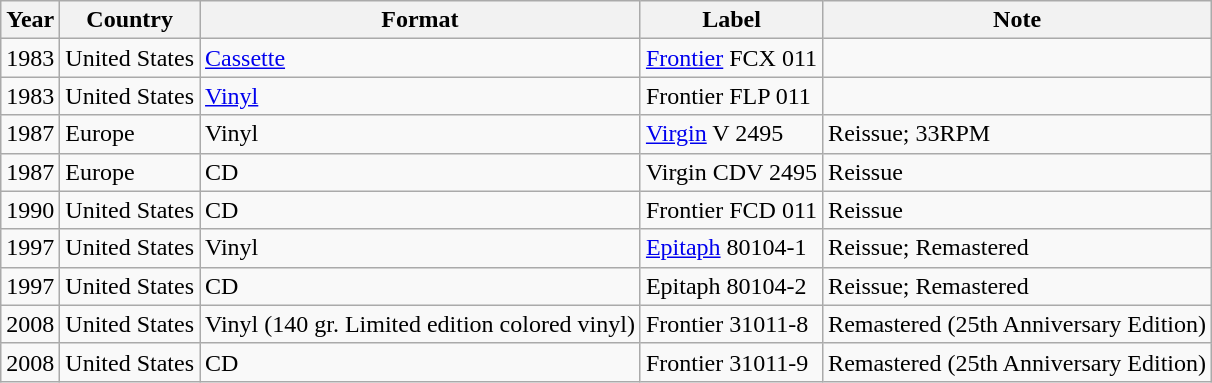<table class="wikitable">
<tr>
<th>Year</th>
<th>Country</th>
<th>Format</th>
<th>Label</th>
<th>Note</th>
</tr>
<tr>
<td>1983</td>
<td>United States</td>
<td><a href='#'>Cassette</a></td>
<td><a href='#'>Frontier</a> FCX 011</td>
<td></td>
</tr>
<tr>
<td>1983</td>
<td>United States</td>
<td><a href='#'>Vinyl</a></td>
<td>Frontier FLP 011</td>
<td></td>
</tr>
<tr>
<td>1987</td>
<td>Europe</td>
<td>Vinyl</td>
<td><a href='#'>Virgin</a> V 2495</td>
<td>Reissue; 33RPM</td>
</tr>
<tr>
<td>1987</td>
<td>Europe</td>
<td>CD</td>
<td>Virgin CDV 2495</td>
<td>Reissue</td>
</tr>
<tr>
<td>1990</td>
<td>United States</td>
<td>CD</td>
<td>Frontier FCD 011</td>
<td>Reissue</td>
</tr>
<tr>
<td>1997</td>
<td>United States</td>
<td>Vinyl</td>
<td><a href='#'>Epitaph</a> 80104-1</td>
<td>Reissue; Remastered</td>
</tr>
<tr>
<td>1997</td>
<td>United States</td>
<td>CD</td>
<td>Epitaph 80104-2</td>
<td>Reissue; Remastered</td>
</tr>
<tr>
<td>2008</td>
<td>United States</td>
<td>Vinyl (140 gr. Limited edition colored vinyl)</td>
<td>Frontier 31011-8</td>
<td>Remastered (25th Anniversary Edition)</td>
</tr>
<tr>
<td>2008</td>
<td>United States</td>
<td>CD</td>
<td>Frontier 31011-9</td>
<td>Remastered (25th Anniversary Edition)</td>
</tr>
</table>
